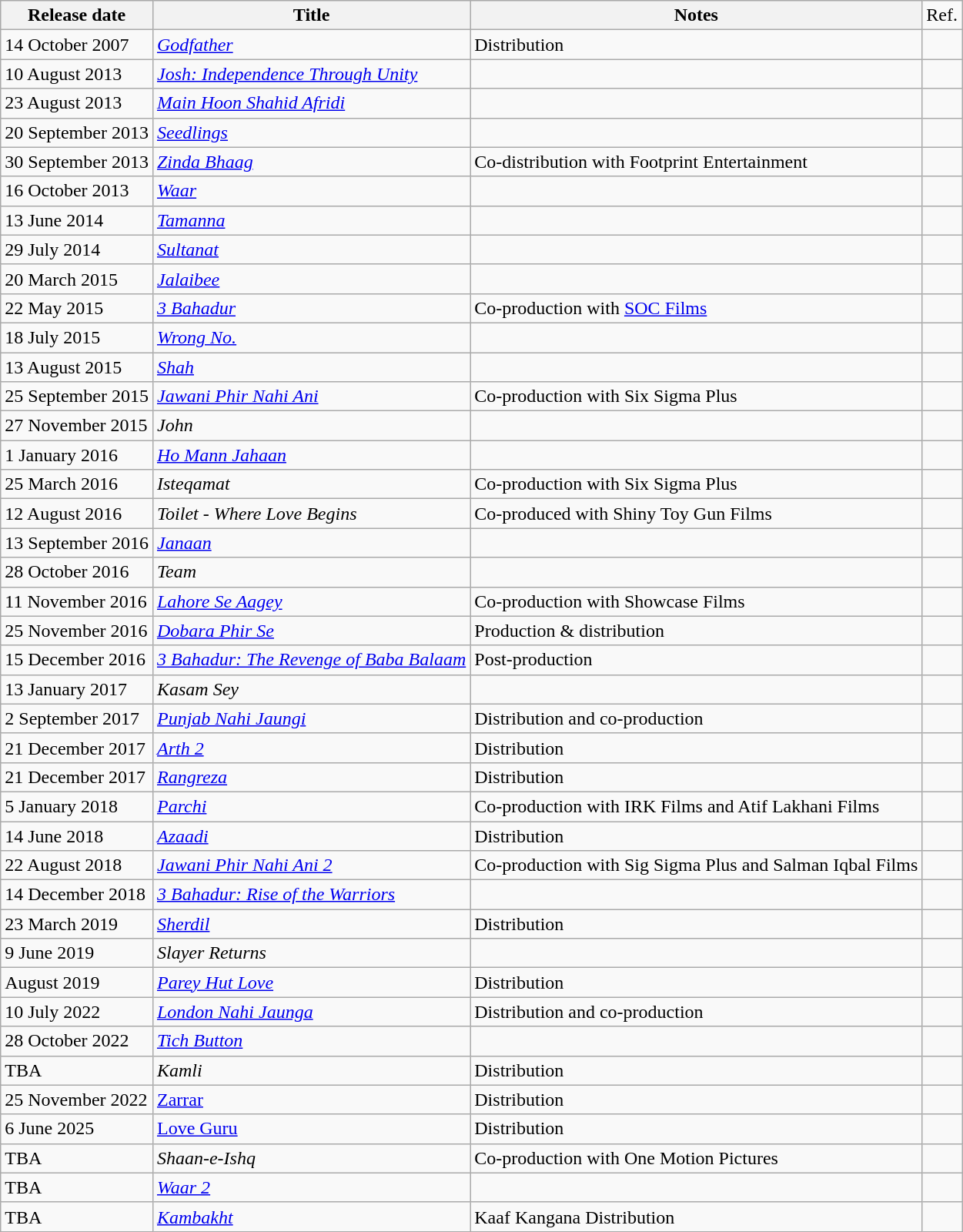<table class="wikitable sortable">
<tr>
<th>Release date</th>
<th>Title</th>
<th>Notes</th>
<td>Ref.</td>
</tr>
<tr>
<td>14 October 2007</td>
<td><em><a href='#'>Godfather</a></em></td>
<td>Distribution</td>
<td></td>
</tr>
<tr>
<td>10 August 2013</td>
<td><em><a href='#'>Josh: Independence Through Unity</a></em></td>
<td></td>
<td></td>
</tr>
<tr>
<td>23 August 2013</td>
<td><em><a href='#'>Main Hoon Shahid Afridi</a></em></td>
<td></td>
<td></td>
</tr>
<tr>
<td>20 September 2013</td>
<td><em><a href='#'>Seedlings</a></em></td>
<td></td>
<td></td>
</tr>
<tr>
<td>30 September 2013</td>
<td><em><a href='#'>Zinda Bhaag</a></em></td>
<td>Co-distribution with Footprint Entertainment</td>
<td></td>
</tr>
<tr>
<td>16 October 2013</td>
<td><em><a href='#'>Waar</a></em></td>
<td></td>
<td></td>
</tr>
<tr>
<td>13 June 2014</td>
<td><em><a href='#'>Tamanna</a></em></td>
<td></td>
<td></td>
</tr>
<tr>
<td>29 July 2014</td>
<td><a href='#'><em>Sultanat</em></a></td>
<td></td>
<td></td>
</tr>
<tr>
<td>20 March 2015</td>
<td><em><a href='#'>Jalaibee</a></em></td>
<td></td>
<td></td>
</tr>
<tr>
<td>22 May 2015</td>
<td><em><a href='#'>3 Bahadur</a></em></td>
<td>Co-production with <a href='#'>SOC Films</a></td>
<td></td>
</tr>
<tr>
<td>18 July 2015</td>
<td><em><a href='#'>Wrong No.</a></em></td>
<td></td>
<td></td>
</tr>
<tr>
<td>13 August 2015</td>
<td><em><a href='#'>Shah</a></em></td>
<td></td>
<td></td>
</tr>
<tr>
<td>25 September 2015</td>
<td><em><a href='#'>Jawani Phir Nahi Ani</a></em></td>
<td>Co-production with Six Sigma Plus</td>
<td></td>
</tr>
<tr>
<td>27 November 2015</td>
<td><em>John</em></td>
<td></td>
<td></td>
</tr>
<tr>
<td>1 January 2016</td>
<td><em><a href='#'>Ho Mann Jahaan</a></em></td>
<td></td>
<td></td>
</tr>
<tr>
<td>25 March 2016</td>
<td><em>Isteqamat</em></td>
<td>Co-production with Six Sigma Plus</td>
<td></td>
</tr>
<tr>
<td>12 August 2016</td>
<td><em>Toilet - Where Love Begins</em></td>
<td>Co-produced with Shiny Toy Gun Films</td>
<td></td>
</tr>
<tr>
<td>13 September 2016</td>
<td><em><a href='#'>Janaan</a></em></td>
<td></td>
<td></td>
</tr>
<tr>
<td>28 October 2016</td>
<td><em>Team</em></td>
<td></td>
<td></td>
</tr>
<tr>
<td>11 November 2016</td>
<td><em><a href='#'>Lahore Se Aagey</a></em></td>
<td>Co-production with Showcase Films</td>
<td></td>
</tr>
<tr>
<td>25 November 2016</td>
<td><em><a href='#'>Dobara Phir Se</a></em></td>
<td>Production & distribution</td>
<td></td>
</tr>
<tr>
<td>15 December 2016</td>
<td><em><a href='#'>3 Bahadur: The Revenge of Baba Balaam</a></em></td>
<td>Post-production</td>
<td></td>
</tr>
<tr>
<td>13 January 2017</td>
<td><em>Kasam Sey</em></td>
<td></td>
<td></td>
</tr>
<tr>
<td>2 September 2017</td>
<td><em><a href='#'>Punjab Nahi Jaungi</a></em></td>
<td>Distribution and co-production</td>
<td></td>
</tr>
<tr>
<td>21 December 2017</td>
<td><em><a href='#'>Arth 2</a></em></td>
<td>Distribution</td>
<td></td>
</tr>
<tr>
<td>21 December 2017</td>
<td><em><a href='#'>Rangreza</a></em></td>
<td>Distribution</td>
<td></td>
</tr>
<tr>
<td>5 January 2018</td>
<td><em><a href='#'>Parchi</a></em></td>
<td>Co-production with IRK Films and Atif Lakhani Films</td>
<td></td>
</tr>
<tr>
<td>14 June 2018</td>
<td><em><a href='#'>Azaadi</a></em></td>
<td>Distribution</td>
<td></td>
</tr>
<tr>
<td>22 August 2018</td>
<td><em><a href='#'>Jawani Phir Nahi Ani 2</a></em></td>
<td>Co-production with Sig Sigma Plus and Salman Iqbal Films</td>
<td></td>
</tr>
<tr>
<td>14 December 2018</td>
<td><em><a href='#'>3 Bahadur: Rise of the Warriors</a></em></td>
<td></td>
<td></td>
</tr>
<tr>
<td>23 March 2019</td>
<td><em><a href='#'>Sherdil</a></em></td>
<td>Distribution</td>
<td></td>
</tr>
<tr>
<td>9 June 2019</td>
<td><em>Slayer Returns</em></td>
<td></td>
<td></td>
</tr>
<tr>
<td>August 2019</td>
<td><em><a href='#'>Parey Hut Love</a></em></td>
<td>Distribution</td>
<td></td>
</tr>
<tr>
<td>10 July 2022</td>
<td><em><a href='#'>London Nahi Jaunga</a></em></td>
<td>Distribution and co-production</td>
<td></td>
</tr>
<tr>
<td>28 October 2022</td>
<td><em><a href='#'>Tich Button</a></em></td>
<td></td>
<td></td>
</tr>
<tr>
<td>TBA</td>
<td><em>Kamli</em></td>
<td>Distribution</td>
<td></td>
</tr>
<tr>
<td>25 November 2022</td>
<td><a href='#'>Zarrar</a></td>
<td>Distribution</td>
<td></td>
</tr>
<tr>
<td>6 June 2025</td>
<td><a href='#'>Love Guru</a></td>
<td>Distribution</td>
<td></td>
</tr>
<tr>
<td>TBA</td>
<td><em>Shaan-e-Ishq</em></td>
<td>Co-production with One Motion Pictures</td>
<td></td>
</tr>
<tr>
<td>TBA</td>
<td><em><a href='#'>Waar 2</a></em></td>
<td></td>
<td></td>
</tr>
<tr>
<td>TBA</td>
<td><em><a href='#'>Kambakht</a></em></td>
<td>Kaaf Kangana Distribution</td>
<td></td>
</tr>
</table>
